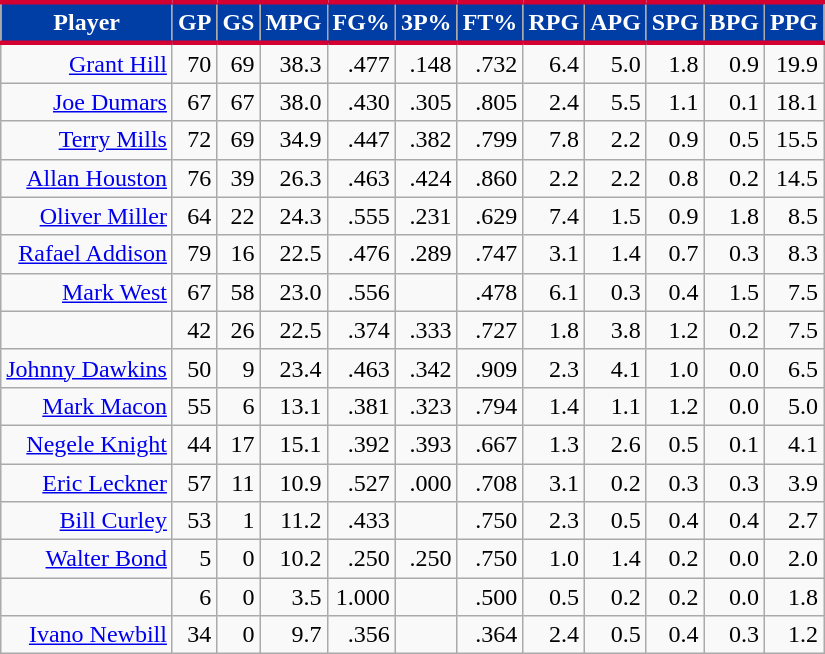<table class="wikitable sortable" style="text-align:right;">
<tr>
<th style="background:#003DA5; color:#FFFFFF; border-top:#D50032 3px solid; border-bottom:#D50032 3px solid;">Player</th>
<th style="background:#003DA5; color:#FFFFFF; border-top:#D50032 3px solid; border-bottom:#D50032 3px solid;">GP</th>
<th style="background:#003DA5; color:#FFFFFF; border-top:#D50032 3px solid; border-bottom:#D50032 3px solid;">GS</th>
<th style="background:#003DA5; color:#FFFFFF; border-top:#D50032 3px solid; border-bottom:#D50032 3px solid;">MPG</th>
<th style="background:#003DA5; color:#FFFFFF; border-top:#D50032 3px solid; border-bottom:#D50032 3px solid;">FG%</th>
<th style="background:#003DA5; color:#FFFFFF; border-top:#D50032 3px solid; border-bottom:#D50032 3px solid;">3P%</th>
<th style="background:#003DA5; color:#FFFFFF; border-top:#D50032 3px solid; border-bottom:#D50032 3px solid;">FT%</th>
<th style="background:#003DA5; color:#FFFFFF; border-top:#D50032 3px solid; border-bottom:#D50032 3px solid;">RPG</th>
<th style="background:#003DA5; color:#FFFFFF; border-top:#D50032 3px solid; border-bottom:#D50032 3px solid;">APG</th>
<th style="background:#003DA5; color:#FFFFFF; border-top:#D50032 3px solid; border-bottom:#D50032 3px solid;">SPG</th>
<th style="background:#003DA5; color:#FFFFFF; border-top:#D50032 3px solid; border-bottom:#D50032 3px solid;">BPG</th>
<th style="background:#003DA5; color:#FFFFFF; border-top:#D50032 3px solid; border-bottom:#D50032 3px solid;">PPG</th>
</tr>
<tr>
<td><a href='#'>Grant Hill</a></td>
<td>70</td>
<td>69</td>
<td>38.3</td>
<td>.477</td>
<td>.148</td>
<td>.732</td>
<td>6.4</td>
<td>5.0</td>
<td>1.8</td>
<td>0.9</td>
<td>19.9</td>
</tr>
<tr>
<td><a href='#'>Joe Dumars</a></td>
<td>67</td>
<td>67</td>
<td>38.0</td>
<td>.430</td>
<td>.305</td>
<td>.805</td>
<td>2.4</td>
<td>5.5</td>
<td>1.1</td>
<td>0.1</td>
<td>18.1</td>
</tr>
<tr>
<td><a href='#'>Terry Mills</a></td>
<td>72</td>
<td>69</td>
<td>34.9</td>
<td>.447</td>
<td>.382</td>
<td>.799</td>
<td>7.8</td>
<td>2.2</td>
<td>0.9</td>
<td>0.5</td>
<td>15.5</td>
</tr>
<tr>
<td><a href='#'>Allan Houston</a></td>
<td>76</td>
<td>39</td>
<td>26.3</td>
<td>.463</td>
<td>.424</td>
<td>.860</td>
<td>2.2</td>
<td>2.2</td>
<td>0.8</td>
<td>0.2</td>
<td>14.5</td>
</tr>
<tr>
<td><a href='#'>Oliver Miller</a></td>
<td>64</td>
<td>22</td>
<td>24.3</td>
<td>.555</td>
<td>.231</td>
<td>.629</td>
<td>7.4</td>
<td>1.5</td>
<td>0.9</td>
<td>1.8</td>
<td>8.5</td>
</tr>
<tr>
<td><a href='#'>Rafael Addison</a></td>
<td>79</td>
<td>16</td>
<td>22.5</td>
<td>.476</td>
<td>.289</td>
<td>.747</td>
<td>3.1</td>
<td>1.4</td>
<td>0.7</td>
<td>0.3</td>
<td>8.3</td>
</tr>
<tr>
<td><a href='#'>Mark West</a></td>
<td>67</td>
<td>58</td>
<td>23.0</td>
<td>.556</td>
<td></td>
<td>.478</td>
<td>6.1</td>
<td>0.3</td>
<td>0.4</td>
<td>1.5</td>
<td>7.5</td>
</tr>
<tr>
<td></td>
<td>42</td>
<td>26</td>
<td>22.5</td>
<td>.374</td>
<td>.333</td>
<td>.727</td>
<td>1.8</td>
<td>3.8</td>
<td>1.2</td>
<td>0.2</td>
<td>7.5</td>
</tr>
<tr>
<td><a href='#'>Johnny Dawkins</a></td>
<td>50</td>
<td>9</td>
<td>23.4</td>
<td>.463</td>
<td>.342</td>
<td>.909</td>
<td>2.3</td>
<td>4.1</td>
<td>1.0</td>
<td>0.0</td>
<td>6.5</td>
</tr>
<tr>
<td><a href='#'>Mark Macon</a></td>
<td>55</td>
<td>6</td>
<td>13.1</td>
<td>.381</td>
<td>.323</td>
<td>.794</td>
<td>1.4</td>
<td>1.1</td>
<td>1.2</td>
<td>0.0</td>
<td>5.0</td>
</tr>
<tr>
<td><a href='#'>Negele Knight</a></td>
<td>44</td>
<td>17</td>
<td>15.1</td>
<td>.392</td>
<td>.393</td>
<td>.667</td>
<td>1.3</td>
<td>2.6</td>
<td>0.5</td>
<td>0.1</td>
<td>4.1</td>
</tr>
<tr>
<td><a href='#'>Eric Leckner</a></td>
<td>57</td>
<td>11</td>
<td>10.9</td>
<td>.527</td>
<td>.000</td>
<td>.708</td>
<td>3.1</td>
<td>0.2</td>
<td>0.3</td>
<td>0.3</td>
<td>3.9</td>
</tr>
<tr>
<td><a href='#'>Bill Curley</a></td>
<td>53</td>
<td>1</td>
<td>11.2</td>
<td>.433</td>
<td></td>
<td>.750</td>
<td>2.3</td>
<td>0.5</td>
<td>0.4</td>
<td>0.4</td>
<td>2.7</td>
</tr>
<tr>
<td><a href='#'>Walter Bond</a></td>
<td>5</td>
<td>0</td>
<td>10.2</td>
<td>.250</td>
<td>.250</td>
<td>.750</td>
<td>1.0</td>
<td>1.4</td>
<td>0.2</td>
<td>0.0</td>
<td>2.0</td>
</tr>
<tr>
<td></td>
<td>6</td>
<td>0</td>
<td>3.5</td>
<td>1.000</td>
<td></td>
<td>.500</td>
<td>0.5</td>
<td>0.2</td>
<td>0.2</td>
<td>0.0</td>
<td>1.8</td>
</tr>
<tr>
<td><a href='#'>Ivano Newbill</a></td>
<td>34</td>
<td>0</td>
<td>9.7</td>
<td>.356</td>
<td></td>
<td>.364</td>
<td>2.4</td>
<td>0.5</td>
<td>0.4</td>
<td>0.3</td>
<td>1.2</td>
</tr>
</table>
